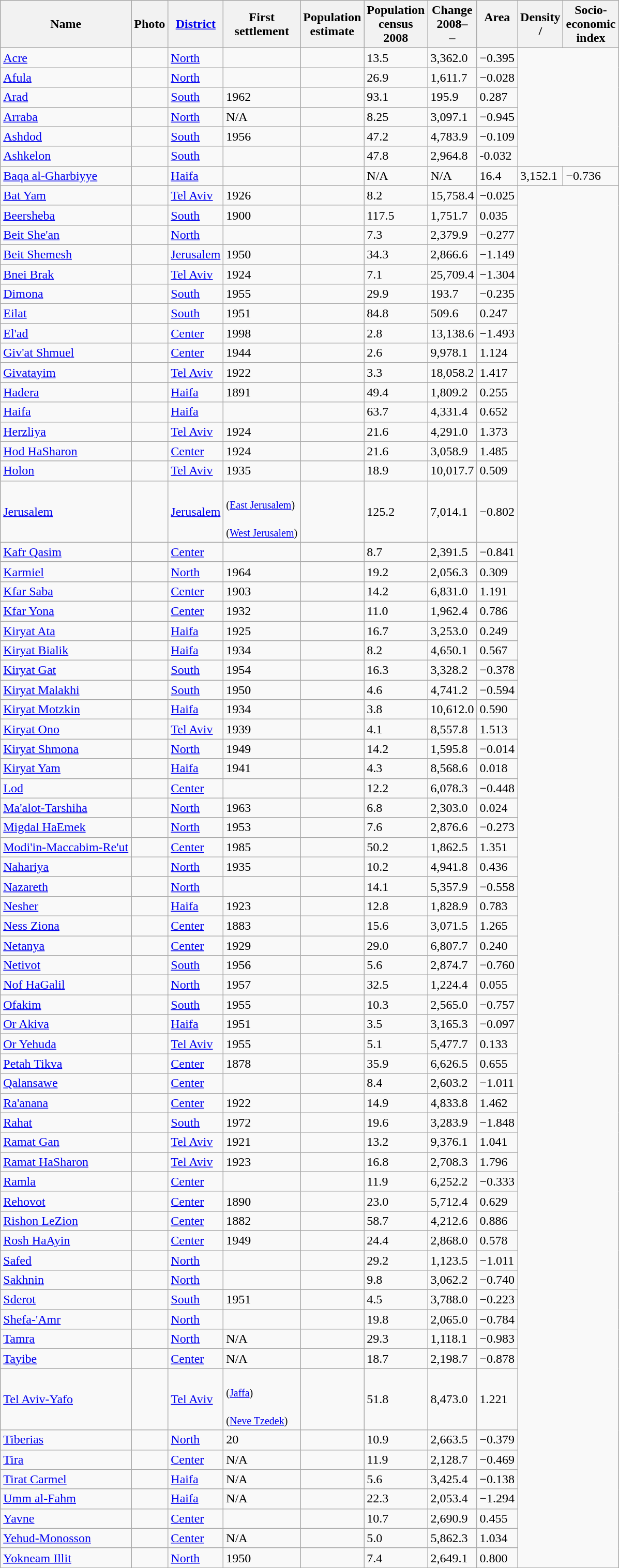<table class="wikitable sortable sticky-header static-row-numbers sort-under col1left col2center col3left col4left" >
<tr>
<th>Name</th>
<th class="unsortable">Photo</th>
<th><a href='#'>District</a></th>
<th data-sort-type="number">First<br>settlement</th>
<th>Population<br>estimate<br></th>
<th>Population<br>census<br>2008</th>
<th>Change<br>2008–<br>–</th>
<th>Area<br><br></th>
<th>Density<br>/</th>
<th>Socio-<br>economic<br>index</th>
</tr>
<tr>
<td><a href='#'>Acre</a></td>
<td></td>
<td><a href='#'>North</a></td>
<td></td>
<td></td>
<td>13.5</td>
<td>3,362.0</td>
<td>−0.395</td>
</tr>
<tr>
<td><a href='#'>Afula</a></td>
<td></td>
<td><a href='#'>North</a></td>
<td></td>
<td></td>
<td>26.9</td>
<td>1,611.7</td>
<td>−0.028</td>
</tr>
<tr>
<td><a href='#'>Arad</a></td>
<td></td>
<td><a href='#'>South</a></td>
<td>1962</td>
<td></td>
<td>93.1</td>
<td>195.9</td>
<td>0.287</td>
</tr>
<tr>
<td><a href='#'>Arraba</a></td>
<td></td>
<td><a href='#'>North</a></td>
<td>N/A</td>
<td></td>
<td>8.25</td>
<td>3,097.1</td>
<td>−0.945</td>
</tr>
<tr>
<td><a href='#'>Ashdod</a></td>
<td></td>
<td><a href='#'>South</a></td>
<td>1956</td>
<td></td>
<td>47.2</td>
<td>4,783.9</td>
<td>−0.109</td>
</tr>
<tr>
<td><a href='#'>Ashkelon</a></td>
<td></td>
<td><a href='#'>South</a></td>
<td></td>
<td></td>
<td>47.8</td>
<td>2,964.8</td>
<td>-0.032</td>
</tr>
<tr>
<td><a href='#'>Baqa al-Gharbiyye</a></td>
<td></td>
<td><a href='#'>Haifa</a></td>
<td></td>
<td></td>
<td>N/A</td>
<td>N/A</td>
<td>16.4</td>
<td>3,152.1</td>
<td>−0.736</td>
</tr>
<tr>
<td><a href='#'>Bat Yam</a></td>
<td></td>
<td><a href='#'>Tel Aviv</a></td>
<td>1926</td>
<td></td>
<td>8.2</td>
<td>15,758.4</td>
<td>−0.025</td>
</tr>
<tr>
<td><a href='#'>Beersheba</a></td>
<td></td>
<td><a href='#'>South</a></td>
<td>1900</td>
<td></td>
<td>117.5</td>
<td>1,751.7</td>
<td>0.035</td>
</tr>
<tr>
<td><a href='#'>Beit She'an</a></td>
<td></td>
<td><a href='#'>North</a></td>
<td></td>
<td></td>
<td>7.3</td>
<td>2,379.9</td>
<td>−0.277</td>
</tr>
<tr>
<td><a href='#'>Beit Shemesh</a></td>
<td></td>
<td><a href='#'>Jerusalem</a></td>
<td>1950</td>
<td></td>
<td>34.3</td>
<td>2,866.6</td>
<td>−1.149</td>
</tr>
<tr>
<td><a href='#'>Bnei Brak</a></td>
<td></td>
<td><a href='#'>Tel Aviv</a></td>
<td>1924</td>
<td></td>
<td>7.1</td>
<td>25,709.4</td>
<td>−1.304</td>
</tr>
<tr>
<td><a href='#'>Dimona</a></td>
<td></td>
<td><a href='#'>South</a></td>
<td>1955</td>
<td></td>
<td>29.9</td>
<td>193.7</td>
<td>−0.235</td>
</tr>
<tr>
<td><a href='#'>Eilat</a></td>
<td></td>
<td><a href='#'>South</a></td>
<td>1951</td>
<td></td>
<td>84.8</td>
<td>509.6</td>
<td>0.247</td>
</tr>
<tr>
<td><a href='#'>El'ad</a></td>
<td></td>
<td><a href='#'>Center</a></td>
<td>1998</td>
<td></td>
<td>2.8</td>
<td>13,138.6</td>
<td>−1.493</td>
</tr>
<tr>
<td><a href='#'>Giv'at Shmuel</a></td>
<td></td>
<td><a href='#'>Center</a></td>
<td>1944</td>
<td></td>
<td>2.6</td>
<td>9,978.1</td>
<td>1.124</td>
</tr>
<tr>
<td><a href='#'>Givatayim</a></td>
<td></td>
<td><a href='#'>Tel Aviv</a></td>
<td>1922</td>
<td></td>
<td>3.3</td>
<td>18,058.2</td>
<td>1.417</td>
</tr>
<tr>
<td><a href='#'>Hadera</a></td>
<td></td>
<td><a href='#'>Haifa</a></td>
<td>1891</td>
<td></td>
<td>49.4</td>
<td>1,809.2</td>
<td>0.255</td>
</tr>
<tr>
<td><a href='#'>Haifa</a></td>
<td></td>
<td><a href='#'>Haifa</a></td>
<td></td>
<td></td>
<td>63.7</td>
<td>4,331.4</td>
<td>0.652</td>
</tr>
<tr>
<td><a href='#'>Herzliya</a></td>
<td></td>
<td><a href='#'>Tel Aviv</a></td>
<td>1924</td>
<td></td>
<td>21.6</td>
<td>4,291.0</td>
<td>1.373</td>
</tr>
<tr>
<td><a href='#'>Hod HaSharon</a></td>
<td></td>
<td><a href='#'>Center</a></td>
<td>1924</td>
<td></td>
<td>21.6</td>
<td>3,058.9</td>
<td>1.485</td>
</tr>
<tr>
<td><a href='#'>Holon</a></td>
<td></td>
<td><a href='#'>Tel Aviv</a></td>
<td>1935</td>
<td></td>
<td>18.9</td>
<td>10,017.7</td>
<td>0.509</td>
</tr>
<tr>
<td><a href='#'>Jerusalem</a></td>
<td></td>
<td><a href='#'>Jerusalem</a></td>
<td><br><small>(<a href='#'>East Jerusalem</a>)</small><br><br><small>(<a href='#'>West Jerusalem</a>)</small></td>
<td></td>
<td>125.2</td>
<td>7,014.1</td>
<td>−0.802</td>
</tr>
<tr>
<td><a href='#'>Kafr Qasim</a></td>
<td></td>
<td><a href='#'>Center</a></td>
<td></td>
<td></td>
<td>8.7</td>
<td>2,391.5</td>
<td>−0.841</td>
</tr>
<tr>
<td><a href='#'>Karmiel</a></td>
<td></td>
<td><a href='#'>North</a></td>
<td>1964</td>
<td></td>
<td>19.2</td>
<td>2,056.3</td>
<td>0.309</td>
</tr>
<tr>
<td><a href='#'>Kfar Saba</a></td>
<td></td>
<td><a href='#'>Center</a></td>
<td>1903</td>
<td></td>
<td>14.2</td>
<td>6,831.0</td>
<td>1.191</td>
</tr>
<tr>
<td><a href='#'>Kfar Yona</a></td>
<td></td>
<td><a href='#'>Center</a></td>
<td>1932</td>
<td></td>
<td>11.0</td>
<td>1,962.4</td>
<td>0.786</td>
</tr>
<tr>
<td><a href='#'>Kiryat Ata</a></td>
<td></td>
<td><a href='#'>Haifa</a></td>
<td>1925</td>
<td></td>
<td>16.7</td>
<td>3,253.0</td>
<td>0.249</td>
</tr>
<tr>
<td><a href='#'>Kiryat Bialik</a></td>
<td></td>
<td><a href='#'>Haifa</a></td>
<td>1934</td>
<td></td>
<td>8.2</td>
<td>4,650.1</td>
<td>0.567</td>
</tr>
<tr>
<td><a href='#'>Kiryat Gat</a></td>
<td></td>
<td><a href='#'>South</a></td>
<td>1954</td>
<td></td>
<td>16.3</td>
<td>3,328.2</td>
<td>−0.378</td>
</tr>
<tr>
<td><a href='#'>Kiryat Malakhi</a></td>
<td></td>
<td><a href='#'>South</a></td>
<td>1950</td>
<td></td>
<td>4.6</td>
<td>4,741.2</td>
<td>−0.594</td>
</tr>
<tr>
<td><a href='#'>Kiryat Motzkin</a></td>
<td></td>
<td><a href='#'>Haifa</a></td>
<td>1934</td>
<td></td>
<td>3.8</td>
<td>10,612.0</td>
<td>0.590</td>
</tr>
<tr>
<td><a href='#'>Kiryat Ono</a></td>
<td></td>
<td><a href='#'>Tel Aviv</a></td>
<td>1939</td>
<td></td>
<td>4.1</td>
<td>8,557.8</td>
<td>1.513</td>
</tr>
<tr>
<td><a href='#'>Kiryat Shmona</a></td>
<td></td>
<td><a href='#'>North</a></td>
<td>1949</td>
<td></td>
<td>14.2</td>
<td>1,595.8</td>
<td>−0.014</td>
</tr>
<tr>
<td><a href='#'>Kiryat Yam</a></td>
<td></td>
<td><a href='#'>Haifa</a></td>
<td>1941</td>
<td></td>
<td>4.3</td>
<td>8,568.6</td>
<td>0.018</td>
</tr>
<tr>
<td><a href='#'>Lod</a></td>
<td></td>
<td><a href='#'>Center</a></td>
<td></td>
<td></td>
<td>12.2</td>
<td>6,078.3</td>
<td>−0.448</td>
</tr>
<tr>
<td><a href='#'>Ma'alot-Tarshiha</a></td>
<td></td>
<td><a href='#'>North</a></td>
<td>1963</td>
<td></td>
<td>6.8</td>
<td>2,303.0</td>
<td>0.024</td>
</tr>
<tr>
<td><a href='#'>Migdal HaEmek</a></td>
<td></td>
<td><a href='#'>North</a></td>
<td>1953</td>
<td></td>
<td>7.6</td>
<td>2,876.6</td>
<td>−0.273</td>
</tr>
<tr>
<td><a href='#'>Modi'in-Maccabim-Re'ut</a><br></td>
<td></td>
<td><a href='#'>Center</a></td>
<td>1985</td>
<td></td>
<td>50.2</td>
<td>1,862.5</td>
<td>1.351</td>
</tr>
<tr>
<td><a href='#'>Nahariya</a></td>
<td></td>
<td><a href='#'>North</a></td>
<td>1935</td>
<td></td>
<td>10.2</td>
<td>4,941.8</td>
<td>0.436</td>
</tr>
<tr>
<td><a href='#'>Nazareth</a></td>
<td></td>
<td><a href='#'>North</a></td>
<td></td>
<td></td>
<td>14.1</td>
<td>5,357.9</td>
<td>−0.558</td>
</tr>
<tr>
<td><a href='#'>Nesher</a></td>
<td></td>
<td><a href='#'>Haifa</a></td>
<td>1923</td>
<td></td>
<td>12.8</td>
<td>1,828.9</td>
<td>0.783</td>
</tr>
<tr>
<td><a href='#'>Ness Ziona</a></td>
<td></td>
<td><a href='#'>Center</a></td>
<td>1883</td>
<td></td>
<td>15.6</td>
<td>3,071.5</td>
<td>1.265</td>
</tr>
<tr>
<td><a href='#'>Netanya</a></td>
<td></td>
<td><a href='#'>Center</a></td>
<td>1929</td>
<td></td>
<td>29.0</td>
<td>6,807.7</td>
<td>0.240</td>
</tr>
<tr>
<td><a href='#'>Netivot</a></td>
<td></td>
<td><a href='#'>South</a></td>
<td>1956</td>
<td></td>
<td>5.6</td>
<td>2,874.7</td>
<td>−0.760</td>
</tr>
<tr>
<td><a href='#'>Nof HaGalil</a></td>
<td></td>
<td><a href='#'>North</a></td>
<td>1957</td>
<td></td>
<td>32.5</td>
<td>1,224.4</td>
<td>0.055</td>
</tr>
<tr>
<td><a href='#'>Ofakim</a></td>
<td></td>
<td><a href='#'>South</a></td>
<td>1955</td>
<td></td>
<td>10.3</td>
<td>2,565.0</td>
<td>−0.757</td>
</tr>
<tr>
<td><a href='#'>Or Akiva</a></td>
<td></td>
<td><a href='#'>Haifa</a></td>
<td>1951</td>
<td></td>
<td>3.5</td>
<td>3,165.3</td>
<td>−0.097</td>
</tr>
<tr>
<td><a href='#'>Or Yehuda</a></td>
<td></td>
<td><a href='#'>Tel Aviv</a></td>
<td>1955</td>
<td></td>
<td>5.1</td>
<td>5,477.7</td>
<td>0.133</td>
</tr>
<tr>
<td><a href='#'>Petah Tikva</a></td>
<td></td>
<td><a href='#'>Center</a></td>
<td>1878</td>
<td></td>
<td>35.9</td>
<td>6,626.5</td>
<td>0.655</td>
</tr>
<tr>
<td><a href='#'>Qalansawe</a></td>
<td></td>
<td><a href='#'>Center</a></td>
<td></td>
<td></td>
<td>8.4</td>
<td>2,603.2</td>
<td>−1.011</td>
</tr>
<tr>
<td><a href='#'>Ra'anana</a></td>
<td></td>
<td><a href='#'>Center</a></td>
<td>1922</td>
<td></td>
<td>14.9</td>
<td>4,833.8</td>
<td>1.462</td>
</tr>
<tr>
<td><a href='#'>Rahat</a></td>
<td></td>
<td><a href='#'>South</a></td>
<td>1972</td>
<td></td>
<td>19.6</td>
<td>3,283.9</td>
<td>−1.848</td>
</tr>
<tr>
<td><a href='#'>Ramat Gan</a></td>
<td></td>
<td><a href='#'>Tel Aviv</a></td>
<td>1921</td>
<td></td>
<td>13.2</td>
<td>9,376.1</td>
<td>1.041</td>
</tr>
<tr>
<td><a href='#'>Ramat HaSharon</a></td>
<td></td>
<td><a href='#'>Tel Aviv</a></td>
<td>1923</td>
<td></td>
<td>16.8</td>
<td>2,708.3</td>
<td>1.796</td>
</tr>
<tr>
<td><a href='#'>Ramla</a></td>
<td></td>
<td><a href='#'>Center</a></td>
<td></td>
<td></td>
<td>11.9</td>
<td>6,252.2</td>
<td>−0.333</td>
</tr>
<tr>
<td><a href='#'>Rehovot</a></td>
<td></td>
<td><a href='#'>Center</a></td>
<td>1890</td>
<td></td>
<td>23.0</td>
<td>5,712.4</td>
<td>0.629</td>
</tr>
<tr>
<td><a href='#'>Rishon LeZion</a></td>
<td></td>
<td><a href='#'>Center</a></td>
<td>1882</td>
<td></td>
<td>58.7</td>
<td>4,212.6</td>
<td>0.886</td>
</tr>
<tr>
<td><a href='#'>Rosh HaAyin</a></td>
<td></td>
<td><a href='#'>Center</a></td>
<td>1949</td>
<td></td>
<td>24.4</td>
<td>2,868.0</td>
<td>0.578</td>
</tr>
<tr>
<td><a href='#'>Safed</a></td>
<td></td>
<td><a href='#'>North</a></td>
<td></td>
<td></td>
<td>29.2</td>
<td>1,123.5</td>
<td>−1.011</td>
</tr>
<tr>
<td><a href='#'>Sakhnin</a></td>
<td></td>
<td><a href='#'>North</a></td>
<td></td>
<td></td>
<td>9.8</td>
<td>3,062.2</td>
<td>−0.740</td>
</tr>
<tr>
<td><a href='#'>Sderot</a></td>
<td></td>
<td><a href='#'>South</a></td>
<td>1951</td>
<td></td>
<td>4.5</td>
<td>3,788.0</td>
<td>−0.223</td>
</tr>
<tr>
<td><a href='#'>Shefa-'Amr</a></td>
<td></td>
<td><a href='#'>North</a></td>
<td></td>
<td></td>
<td>19.8</td>
<td>2,065.0</td>
<td>−0.784</td>
</tr>
<tr>
<td><a href='#'>Tamra</a></td>
<td></td>
<td><a href='#'>North</a></td>
<td>N/A</td>
<td></td>
<td>29.3</td>
<td>1,118.1</td>
<td>−0.983</td>
</tr>
<tr>
<td><a href='#'>Tayibe</a></td>
<td></td>
<td><a href='#'>Center</a></td>
<td>N/A</td>
<td></td>
<td>18.7</td>
<td>2,198.7</td>
<td>−0.878</td>
</tr>
<tr>
<td><a href='#'>Tel Aviv-Yafo</a></td>
<td></td>
<td><a href='#'>Tel Aviv</a></td>
<td><br><small>(<a href='#'>Jaffa</a>)</small><br><br><small>(<a href='#'>Neve Tzedek</a>)</small></td>
<td></td>
<td>51.8</td>
<td>8,473.0</td>
<td>1.221</td>
</tr>
<tr>
<td><a href='#'>Tiberias</a></td>
<td></td>
<td><a href='#'>North</a></td>
<td>20</td>
<td></td>
<td>10.9</td>
<td>2,663.5</td>
<td>−0.379</td>
</tr>
<tr>
<td><a href='#'>Tira</a></td>
<td></td>
<td><a href='#'>Center</a></td>
<td>N/A</td>
<td></td>
<td>11.9</td>
<td>2,128.7</td>
<td>−0.469</td>
</tr>
<tr>
<td><a href='#'>Tirat Carmel</a></td>
<td></td>
<td><a href='#'>Haifa</a></td>
<td>N/A</td>
<td></td>
<td>5.6</td>
<td>3,425.4</td>
<td>−0.138</td>
</tr>
<tr>
<td><a href='#'>Umm al-Fahm</a></td>
<td></td>
<td><a href='#'>Haifa</a></td>
<td>N/A</td>
<td></td>
<td>22.3</td>
<td>2,053.4</td>
<td>−1.294</td>
</tr>
<tr>
<td><a href='#'>Yavne</a></td>
<td></td>
<td><a href='#'>Center</a></td>
<td></td>
<td></td>
<td>10.7</td>
<td>2,690.9</td>
<td>0.455</td>
</tr>
<tr>
<td><a href='#'>Yehud-Monosson</a></td>
<td></td>
<td><a href='#'>Center</a></td>
<td>N/A</td>
<td></td>
<td>5.0</td>
<td>5,862.3</td>
<td>1.034</td>
</tr>
<tr>
<td><a href='#'>Yokneam Illit</a></td>
<td></td>
<td><a href='#'>North</a></td>
<td>1950</td>
<td></td>
<td>7.4</td>
<td>2,649.1</td>
<td>0.800</td>
</tr>
</table>
